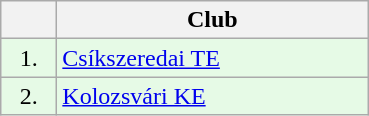<table class="wikitable">
<tr>
<th width="30"></th>
<th width="200">Club</th>
</tr>
<tr bgcolor="#e6fae6" align="center">
<td>1.</td>
<td align="left"><a href='#'>Csíkszeredai TE</a></td>
</tr>
<tr bgcolor="#e6fae6" align="center">
<td>2.</td>
<td align="left"><a href='#'>Kolozsvári KE</a></td>
</tr>
</table>
